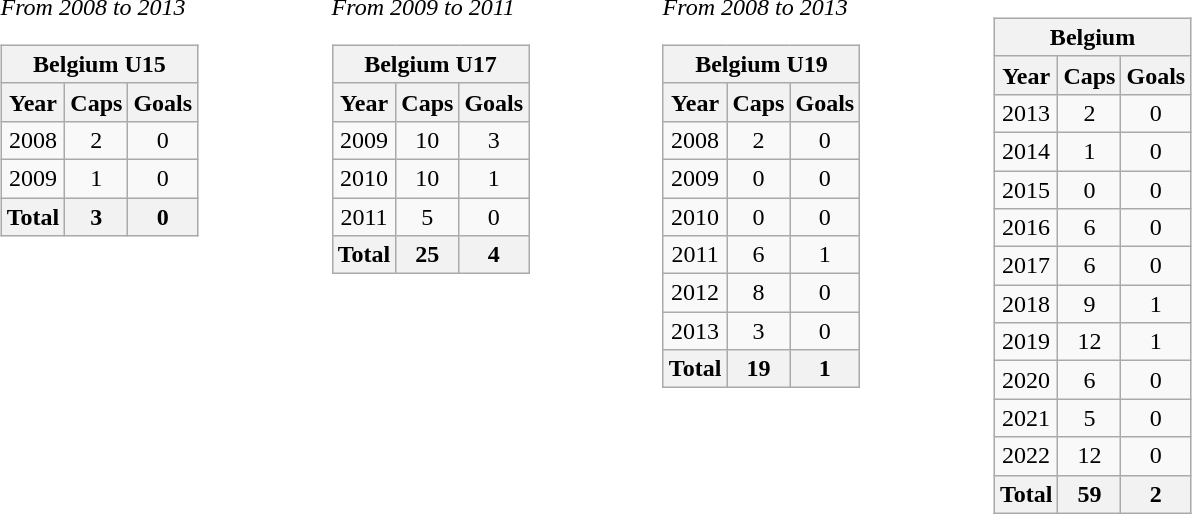<table width=70%>
<tr>
<td width=25% align=left valign=top><br><em>From 2008 to 2013</em><table class="wikitable" style="text-align:center">
<tr>
<th colspan=3>Belgium U15</th>
</tr>
<tr>
<th>Year</th>
<th>Caps</th>
<th>Goals</th>
</tr>
<tr>
<td>2008</td>
<td>2</td>
<td>0</td>
</tr>
<tr>
<td>2009</td>
<td>1</td>
<td>0</td>
</tr>
<tr>
<th>Total</th>
<th>3</th>
<th>0</th>
</tr>
</table>
</td>
<td width=25% align=left valign=top><br><em>From 2009 to 2011</em><table class="wikitable" style="text-align:center">
<tr>
<th colspan=3>Belgium U17</th>
</tr>
<tr>
<th>Year</th>
<th>Caps</th>
<th>Goals</th>
</tr>
<tr>
<td>2009</td>
<td>10</td>
<td>3</td>
</tr>
<tr>
<td>2010</td>
<td>10</td>
<td>1</td>
</tr>
<tr>
<td>2011</td>
<td>5</td>
<td>0</td>
</tr>
<tr>
<th>Total</th>
<th>25</th>
<th>4</th>
</tr>
</table>
</td>
<td width=25% align=left valign=top><br><em>From 2008 to 2013</em><table class="wikitable" style="text-align:center">
<tr>
<th colspan=3>Belgium U19</th>
</tr>
<tr>
<th>Year</th>
<th>Caps</th>
<th>Goals</th>
</tr>
<tr>
<td>2008</td>
<td>2</td>
<td>0</td>
</tr>
<tr>
<td>2009</td>
<td>0</td>
<td>0</td>
</tr>
<tr>
<td>2010</td>
<td>0</td>
<td>0</td>
</tr>
<tr>
<td>2011</td>
<td>6</td>
<td>1</td>
</tr>
<tr>
<td>2012</td>
<td>8</td>
<td>0</td>
</tr>
<tr>
<td>2013</td>
<td>3</td>
<td>0</td>
</tr>
<tr>
<th>Total</th>
<th>19</th>
<th>1</th>
</tr>
</table>
</td>
<td width=25% align=left valign=top><br><table class="wikitable" style="text-align:center">
<tr>
<th colspan=3>Belgium</th>
</tr>
<tr>
<th>Year</th>
<th>Caps</th>
<th>Goals</th>
</tr>
<tr>
<td>2013</td>
<td>2</td>
<td>0</td>
</tr>
<tr>
<td>2014</td>
<td>1</td>
<td>0</td>
</tr>
<tr>
<td>2015</td>
<td>0</td>
<td>0</td>
</tr>
<tr>
<td>2016</td>
<td>6</td>
<td>0</td>
</tr>
<tr>
<td>2017</td>
<td>6</td>
<td>0</td>
</tr>
<tr>
<td>2018</td>
<td>9</td>
<td>1</td>
</tr>
<tr>
<td>2019</td>
<td>12</td>
<td>1</td>
</tr>
<tr>
<td>2020</td>
<td>6</td>
<td>0</td>
</tr>
<tr>
<td>2021</td>
<td>5</td>
<td>0</td>
</tr>
<tr>
<td>2022</td>
<td>12</td>
<td>0</td>
</tr>
<tr>
<th>Total</th>
<th>59</th>
<th>2</th>
</tr>
</table>
</td>
</tr>
</table>
